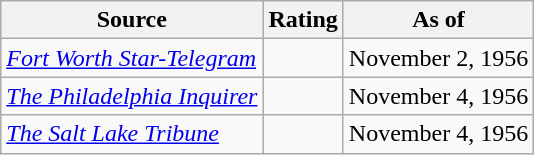<table class="wikitable nowrap" style="text-align:center">
<tr>
<th>Source</th>
<th>Rating</th>
<th>As of</th>
</tr>
<tr>
<td align="left"><em><a href='#'>Fort Worth Star-Telegram</a></em></td>
<td></td>
<td>November 2, 1956</td>
</tr>
<tr>
<td align="left"><em><a href='#'>The Philadelphia Inquirer</a></em></td>
<td></td>
<td>November 4, 1956</td>
</tr>
<tr>
<td align="left"><em><a href='#'>The Salt Lake Tribune</a></em></td>
<td></td>
<td>November 4, 1956</td>
</tr>
</table>
